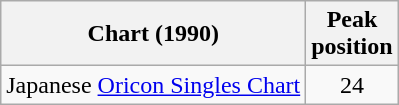<table class="wikitable">
<tr>
<th>Chart (1990)</th>
<th>Peak<br>position</th>
</tr>
<tr>
<td>Japanese <a href='#'>Oricon Singles Chart</a></td>
<td align="center">24</td>
</tr>
</table>
